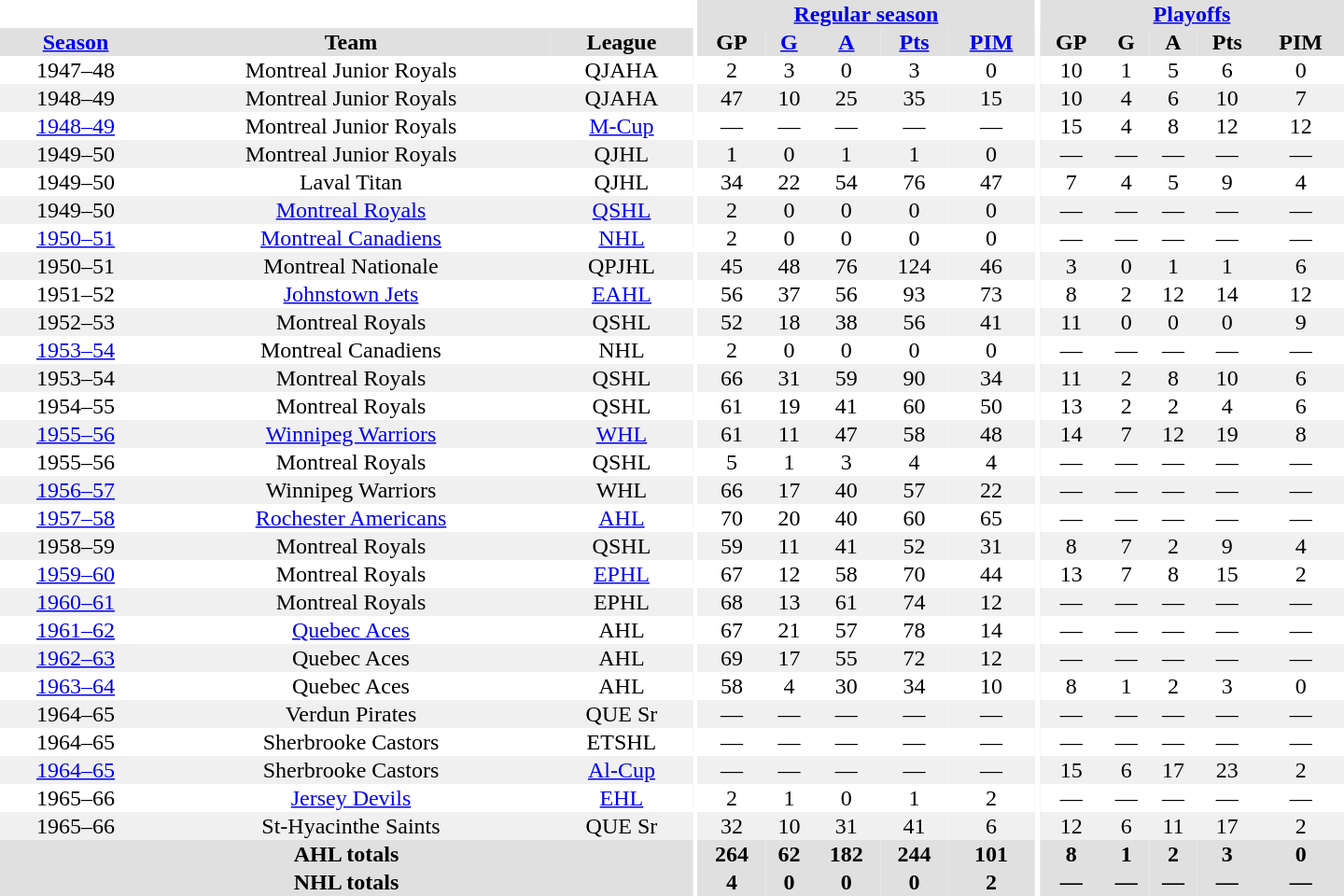<table border="0" cellpadding="1" cellspacing="0" style="text-align:center; width:60em">
<tr bgcolor="#e0e0e0">
<th colspan="3" bgcolor="#ffffff"></th>
<th rowspan="100" bgcolor="#ffffff"></th>
<th colspan="5"><a href='#'>Regular season</a></th>
<th rowspan="100" bgcolor="#ffffff"></th>
<th colspan="5"><a href='#'>Playoffs</a></th>
</tr>
<tr bgcolor="#e0e0e0">
<th><a href='#'>Season</a></th>
<th>Team</th>
<th>League</th>
<th>GP</th>
<th><a href='#'>G</a></th>
<th><a href='#'>A</a></th>
<th><a href='#'>Pts</a></th>
<th><a href='#'>PIM</a></th>
<th>GP</th>
<th>G</th>
<th>A</th>
<th>Pts</th>
<th>PIM</th>
</tr>
<tr>
<td>1947–48</td>
<td>Montreal Junior Royals</td>
<td>QJAHA</td>
<td>2</td>
<td>3</td>
<td>0</td>
<td>3</td>
<td>0</td>
<td>10</td>
<td>1</td>
<td>5</td>
<td>6</td>
<td>0</td>
</tr>
<tr bgcolor="#f0f0f0">
<td>1948–49</td>
<td>Montreal Junior Royals</td>
<td>QJAHA</td>
<td>47</td>
<td>10</td>
<td>25</td>
<td>35</td>
<td>15</td>
<td>10</td>
<td>4</td>
<td>6</td>
<td>10</td>
<td>7</td>
</tr>
<tr>
<td><a href='#'>1948–49</a></td>
<td>Montreal Junior Royals</td>
<td><a href='#'>M-Cup</a></td>
<td>—</td>
<td>—</td>
<td>—</td>
<td>—</td>
<td>—</td>
<td>15</td>
<td>4</td>
<td>8</td>
<td>12</td>
<td>12</td>
</tr>
<tr bgcolor="#f0f0f0">
<td>1949–50</td>
<td>Montreal Junior Royals</td>
<td>QJHL</td>
<td>1</td>
<td>0</td>
<td>1</td>
<td>1</td>
<td>0</td>
<td>—</td>
<td>—</td>
<td>—</td>
<td>—</td>
<td>—</td>
</tr>
<tr>
<td>1949–50</td>
<td>Laval Titan</td>
<td>QJHL</td>
<td>34</td>
<td>22</td>
<td>54</td>
<td>76</td>
<td>47</td>
<td>7</td>
<td>4</td>
<td>5</td>
<td>9</td>
<td>4</td>
</tr>
<tr bgcolor="#f0f0f0">
<td>1949–50</td>
<td><a href='#'>Montreal Royals</a></td>
<td><a href='#'>QSHL</a></td>
<td>2</td>
<td>0</td>
<td>0</td>
<td>0</td>
<td>0</td>
<td>—</td>
<td>—</td>
<td>—</td>
<td>—</td>
<td>—</td>
</tr>
<tr>
<td><a href='#'>1950–51</a></td>
<td><a href='#'>Montreal Canadiens</a></td>
<td><a href='#'>NHL</a></td>
<td>2</td>
<td>0</td>
<td>0</td>
<td>0</td>
<td>0</td>
<td>—</td>
<td>—</td>
<td>—</td>
<td>—</td>
<td>—</td>
</tr>
<tr bgcolor="#f0f0f0">
<td>1950–51</td>
<td>Montreal Nationale</td>
<td>QPJHL</td>
<td>45</td>
<td>48</td>
<td>76</td>
<td>124</td>
<td>46</td>
<td>3</td>
<td>0</td>
<td>1</td>
<td>1</td>
<td>6</td>
</tr>
<tr>
<td>1951–52</td>
<td><a href='#'>Johnstown Jets</a></td>
<td><a href='#'>EAHL</a></td>
<td>56</td>
<td>37</td>
<td>56</td>
<td>93</td>
<td>73</td>
<td>8</td>
<td>2</td>
<td>12</td>
<td>14</td>
<td>12</td>
</tr>
<tr bgcolor="#f0f0f0">
<td>1952–53</td>
<td>Montreal Royals</td>
<td>QSHL</td>
<td>52</td>
<td>18</td>
<td>38</td>
<td>56</td>
<td>41</td>
<td>11</td>
<td>0</td>
<td>0</td>
<td>0</td>
<td>9</td>
</tr>
<tr>
<td><a href='#'>1953–54</a></td>
<td>Montreal Canadiens</td>
<td>NHL</td>
<td>2</td>
<td>0</td>
<td>0</td>
<td>0</td>
<td>0</td>
<td>—</td>
<td>—</td>
<td>—</td>
<td>—</td>
<td>—</td>
</tr>
<tr bgcolor="#f0f0f0">
<td>1953–54</td>
<td>Montreal Royals</td>
<td>QSHL</td>
<td>66</td>
<td>31</td>
<td>59</td>
<td>90</td>
<td>34</td>
<td>11</td>
<td>2</td>
<td>8</td>
<td>10</td>
<td>6</td>
</tr>
<tr>
<td>1954–55</td>
<td>Montreal Royals</td>
<td>QSHL</td>
<td>61</td>
<td>19</td>
<td>41</td>
<td>60</td>
<td>50</td>
<td>13</td>
<td>2</td>
<td>2</td>
<td>4</td>
<td>6</td>
</tr>
<tr bgcolor="#f0f0f0">
<td><a href='#'>1955–56</a></td>
<td><a href='#'>Winnipeg Warriors</a></td>
<td><a href='#'>WHL</a></td>
<td>61</td>
<td>11</td>
<td>47</td>
<td>58</td>
<td>48</td>
<td>14</td>
<td>7</td>
<td>12</td>
<td>19</td>
<td>8</td>
</tr>
<tr>
<td>1955–56</td>
<td>Montreal Royals</td>
<td>QSHL</td>
<td>5</td>
<td>1</td>
<td>3</td>
<td>4</td>
<td>4</td>
<td>—</td>
<td>—</td>
<td>—</td>
<td>—</td>
<td>—</td>
</tr>
<tr bgcolor="#f0f0f0">
<td><a href='#'>1956–57</a></td>
<td>Winnipeg Warriors</td>
<td>WHL</td>
<td>66</td>
<td>17</td>
<td>40</td>
<td>57</td>
<td>22</td>
<td>—</td>
<td>—</td>
<td>—</td>
<td>—</td>
<td>—</td>
</tr>
<tr>
<td><a href='#'>1957–58</a></td>
<td><a href='#'>Rochester Americans</a></td>
<td><a href='#'>AHL</a></td>
<td>70</td>
<td>20</td>
<td>40</td>
<td>60</td>
<td>65</td>
<td>—</td>
<td>—</td>
<td>—</td>
<td>—</td>
<td>—</td>
</tr>
<tr bgcolor="#f0f0f0">
<td>1958–59</td>
<td>Montreal Royals</td>
<td>QSHL</td>
<td>59</td>
<td>11</td>
<td>41</td>
<td>52</td>
<td>31</td>
<td>8</td>
<td>7</td>
<td>2</td>
<td>9</td>
<td>4</td>
</tr>
<tr>
<td><a href='#'>1959–60</a></td>
<td>Montreal Royals</td>
<td><a href='#'>EPHL</a></td>
<td>67</td>
<td>12</td>
<td>58</td>
<td>70</td>
<td>44</td>
<td>13</td>
<td>7</td>
<td>8</td>
<td>15</td>
<td>2</td>
</tr>
<tr bgcolor="#f0f0f0">
<td><a href='#'>1960–61</a></td>
<td>Montreal Royals</td>
<td>EPHL</td>
<td>68</td>
<td>13</td>
<td>61</td>
<td>74</td>
<td>12</td>
<td>—</td>
<td>—</td>
<td>—</td>
<td>—</td>
<td>—</td>
</tr>
<tr>
<td><a href='#'>1961–62</a></td>
<td><a href='#'>Quebec Aces</a></td>
<td>AHL</td>
<td>67</td>
<td>21</td>
<td>57</td>
<td>78</td>
<td>14</td>
<td>—</td>
<td>—</td>
<td>—</td>
<td>—</td>
<td>—</td>
</tr>
<tr bgcolor="#f0f0f0">
<td><a href='#'>1962–63</a></td>
<td>Quebec Aces</td>
<td>AHL</td>
<td>69</td>
<td>17</td>
<td>55</td>
<td>72</td>
<td>12</td>
<td>—</td>
<td>—</td>
<td>—</td>
<td>—</td>
<td>—</td>
</tr>
<tr>
<td><a href='#'>1963–64</a></td>
<td>Quebec Aces</td>
<td>AHL</td>
<td>58</td>
<td>4</td>
<td>30</td>
<td>34</td>
<td>10</td>
<td>8</td>
<td>1</td>
<td>2</td>
<td>3</td>
<td>0</td>
</tr>
<tr bgcolor="#f0f0f0">
<td>1964–65</td>
<td>Verdun Pirates</td>
<td>QUE Sr</td>
<td>—</td>
<td>—</td>
<td>—</td>
<td>—</td>
<td>—</td>
<td>—</td>
<td>—</td>
<td>—</td>
<td>—</td>
<td>—</td>
</tr>
<tr>
<td>1964–65</td>
<td>Sherbrooke Castors</td>
<td>ETSHL</td>
<td>—</td>
<td>—</td>
<td>—</td>
<td>—</td>
<td>—</td>
<td>—</td>
<td>—</td>
<td>—</td>
<td>—</td>
<td>—</td>
</tr>
<tr bgcolor="#f0f0f0">
<td><a href='#'>1964–65</a></td>
<td>Sherbrooke Castors</td>
<td><a href='#'>Al-Cup</a></td>
<td>—</td>
<td>—</td>
<td>—</td>
<td>—</td>
<td>—</td>
<td>15</td>
<td>6</td>
<td>17</td>
<td>23</td>
<td>2</td>
</tr>
<tr>
<td>1965–66</td>
<td><a href='#'>Jersey Devils</a></td>
<td><a href='#'>EHL</a></td>
<td>2</td>
<td>1</td>
<td>0</td>
<td>1</td>
<td>2</td>
<td>—</td>
<td>—</td>
<td>—</td>
<td>—</td>
<td>—</td>
</tr>
<tr bgcolor="#f0f0f0">
<td>1965–66</td>
<td>St-Hyacinthe Saints</td>
<td>QUE Sr</td>
<td>32</td>
<td>10</td>
<td>31</td>
<td>41</td>
<td>6</td>
<td>12</td>
<td>6</td>
<td>11</td>
<td>17</td>
<td>2</td>
</tr>
<tr bgcolor="#e0e0e0">
<th colspan="3">AHL totals</th>
<th>264</th>
<th>62</th>
<th>182</th>
<th>244</th>
<th>101</th>
<th>8</th>
<th>1</th>
<th>2</th>
<th>3</th>
<th>0</th>
</tr>
<tr bgcolor="#e0e0e0">
<th colspan="3">NHL totals</th>
<th>4</th>
<th>0</th>
<th>0</th>
<th>0</th>
<th>2</th>
<th>—</th>
<th>—</th>
<th>—</th>
<th>—</th>
<th>—</th>
</tr>
</table>
